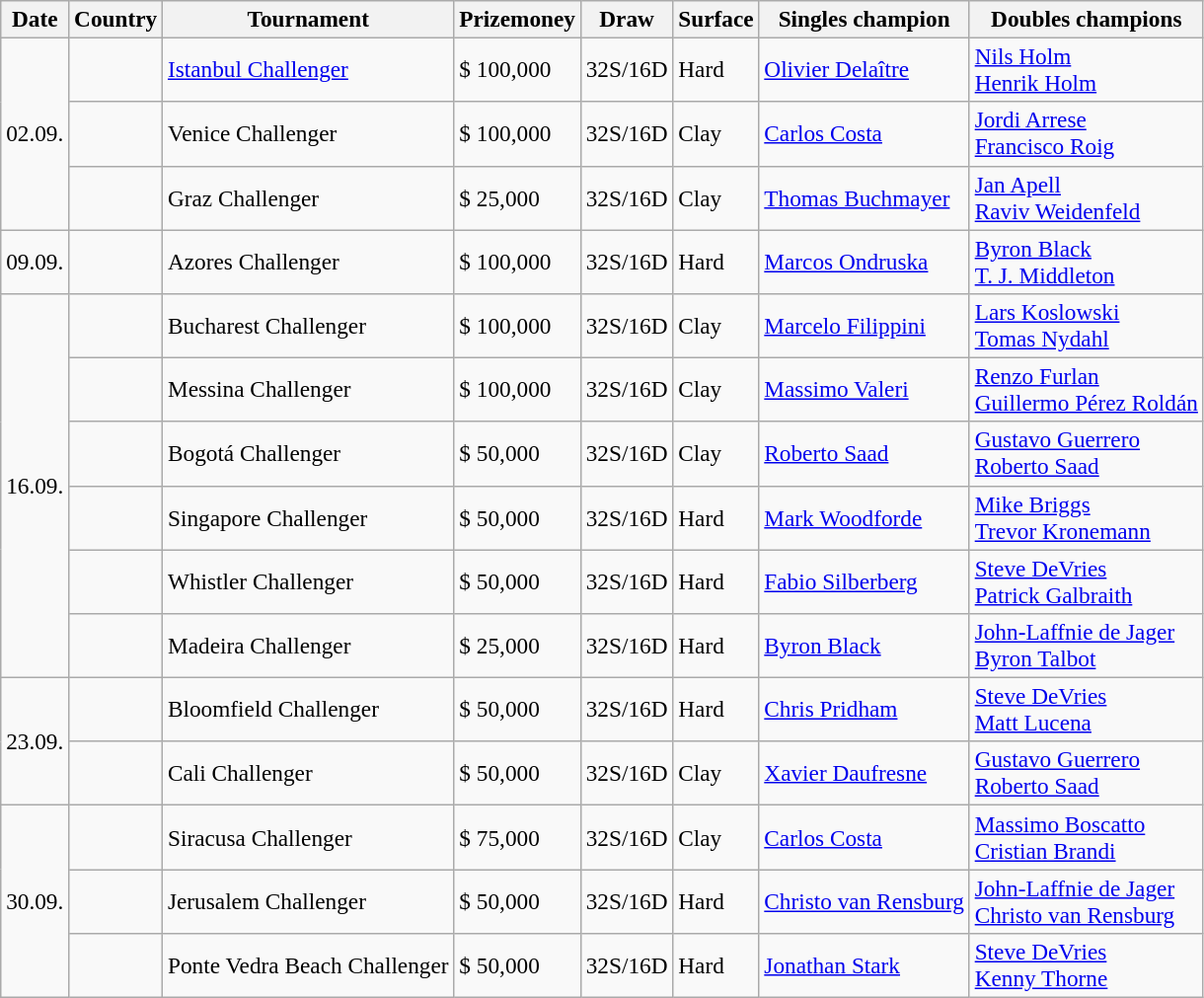<table class="sortable wikitable" style=font-size:97%>
<tr>
<th>Date</th>
<th>Country</th>
<th>Tournament</th>
<th>Prizemoney</th>
<th>Draw</th>
<th>Surface</th>
<th>Singles champion</th>
<th>Doubles champions</th>
</tr>
<tr>
<td rowspan="3">02.09.</td>
<td></td>
<td><a href='#'>Istanbul Challenger</a></td>
<td>$ 100,000</td>
<td>32S/16D</td>
<td>Hard</td>
<td> <a href='#'>Olivier Delaître</a></td>
<td> <a href='#'>Nils Holm</a><br> <a href='#'>Henrik Holm</a></td>
</tr>
<tr>
<td></td>
<td>Venice Challenger</td>
<td>$ 100,000</td>
<td>32S/16D</td>
<td>Clay</td>
<td> <a href='#'>Carlos Costa</a></td>
<td> <a href='#'>Jordi Arrese</a><br> <a href='#'>Francisco Roig</a></td>
</tr>
<tr>
<td></td>
<td>Graz Challenger</td>
<td>$ 25,000</td>
<td>32S/16D</td>
<td>Clay</td>
<td> <a href='#'>Thomas Buchmayer</a></td>
<td> <a href='#'>Jan Apell</a><br> <a href='#'>Raviv Weidenfeld</a></td>
</tr>
<tr>
<td>09.09.</td>
<td></td>
<td>Azores Challenger</td>
<td>$ 100,000</td>
<td>32S/16D</td>
<td>Hard</td>
<td> <a href='#'>Marcos Ondruska</a></td>
<td> <a href='#'>Byron Black</a><br> <a href='#'>T. J. Middleton</a></td>
</tr>
<tr>
<td rowspan="6">16.09.</td>
<td></td>
<td>Bucharest Challenger</td>
<td>$ 100,000</td>
<td>32S/16D</td>
<td>Clay</td>
<td> <a href='#'>Marcelo Filippini</a></td>
<td> <a href='#'>Lars Koslowski</a><br> <a href='#'>Tomas Nydahl</a></td>
</tr>
<tr>
<td></td>
<td>Messina Challenger</td>
<td>$ 100,000</td>
<td>32S/16D</td>
<td>Clay</td>
<td> <a href='#'>Massimo Valeri</a></td>
<td> <a href='#'>Renzo Furlan</a><br> <a href='#'>Guillermo Pérez Roldán</a></td>
</tr>
<tr>
<td></td>
<td>Bogotá Challenger</td>
<td>$ 50,000</td>
<td>32S/16D</td>
<td>Clay</td>
<td> <a href='#'>Roberto Saad</a></td>
<td> <a href='#'>Gustavo Guerrero</a><br> <a href='#'>Roberto Saad</a></td>
</tr>
<tr>
<td></td>
<td>Singapore Challenger</td>
<td>$ 50,000</td>
<td>32S/16D</td>
<td>Hard</td>
<td> <a href='#'>Mark Woodforde</a></td>
<td> <a href='#'>Mike Briggs</a><br> <a href='#'>Trevor Kronemann</a></td>
</tr>
<tr>
<td></td>
<td>Whistler Challenger</td>
<td>$ 50,000</td>
<td>32S/16D</td>
<td>Hard</td>
<td> <a href='#'>Fabio Silberberg</a></td>
<td> <a href='#'>Steve DeVries</a><br> <a href='#'>Patrick Galbraith</a></td>
</tr>
<tr>
<td></td>
<td>Madeira Challenger</td>
<td>$ 25,000</td>
<td>32S/16D</td>
<td>Hard</td>
<td> <a href='#'>Byron Black</a></td>
<td> <a href='#'>John-Laffnie de Jager</a><br> <a href='#'>Byron Talbot</a></td>
</tr>
<tr>
<td rowspan="2">23.09.</td>
<td></td>
<td>Bloomfield Challenger</td>
<td>$ 50,000</td>
<td>32S/16D</td>
<td>Hard</td>
<td> <a href='#'>Chris Pridham</a></td>
<td> <a href='#'>Steve DeVries</a><br> <a href='#'>Matt Lucena</a></td>
</tr>
<tr>
<td></td>
<td>Cali Challenger</td>
<td>$ 50,000</td>
<td>32S/16D</td>
<td>Clay</td>
<td> <a href='#'>Xavier Daufresne</a></td>
<td> <a href='#'>Gustavo Guerrero</a><br> <a href='#'>Roberto Saad</a></td>
</tr>
<tr>
<td rowspan="3">30.09.</td>
<td></td>
<td>Siracusa Challenger</td>
<td>$ 75,000</td>
<td>32S/16D</td>
<td>Clay</td>
<td> <a href='#'>Carlos Costa</a></td>
<td> <a href='#'>Massimo Boscatto</a><br> <a href='#'>Cristian Brandi</a></td>
</tr>
<tr>
<td></td>
<td>Jerusalem Challenger</td>
<td>$ 50,000</td>
<td>32S/16D</td>
<td>Hard</td>
<td> <a href='#'>Christo van Rensburg</a></td>
<td> <a href='#'>John-Laffnie de Jager</a><br> <a href='#'>Christo van Rensburg</a></td>
</tr>
<tr>
<td></td>
<td>Ponte Vedra Beach Challenger</td>
<td>$ 50,000</td>
<td>32S/16D</td>
<td>Hard</td>
<td> <a href='#'>Jonathan Stark</a></td>
<td> <a href='#'>Steve DeVries</a><br> <a href='#'>Kenny Thorne</a></td>
</tr>
</table>
